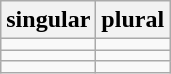<table class="wikitable">
<tr>
<th>singular</th>
<th>plural</th>
</tr>
<tr>
<td> </td>
<td> </td>
</tr>
<tr>
<td> </td>
<td> </td>
</tr>
<tr>
<td> </td>
<td> </td>
</tr>
</table>
